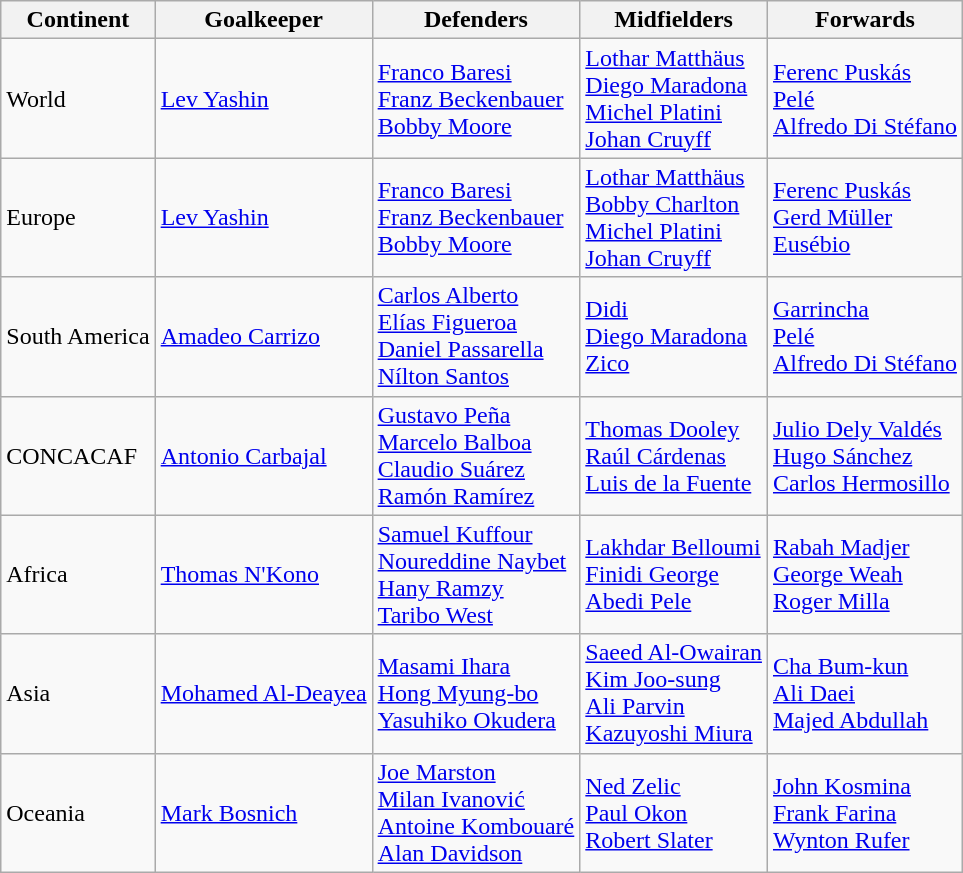<table class="wikitable">
<tr>
<th>Continent</th>
<th>Goalkeeper</th>
<th>Defenders</th>
<th>Midfielders</th>
<th>Forwards</th>
</tr>
<tr>
<td>World</td>
<td> <a href='#'>Lev Yashin</a></td>
<td> <a href='#'>Franco Baresi</a><br> <a href='#'>Franz Beckenbauer</a><br> <a href='#'>Bobby Moore</a></td>
<td> <a href='#'>Lothar Matthäus</a><br> <a href='#'>Diego Maradona</a><br> <a href='#'>Michel Platini</a><br> <a href='#'>Johan Cruyff</a></td>
<td> <a href='#'>Ferenc Puskás</a><br> <a href='#'>Pelé</a><br> <a href='#'>Alfredo Di Stéfano</a></td>
</tr>
<tr>
<td>Europe</td>
<td> <a href='#'>Lev Yashin</a></td>
<td> <a href='#'>Franco Baresi</a><br> <a href='#'>Franz Beckenbauer</a><br> <a href='#'>Bobby Moore</a></td>
<td> <a href='#'>Lothar Matthäus</a><br> <a href='#'>Bobby Charlton</a><br> <a href='#'>Michel Platini</a><br> <a href='#'>Johan Cruyff</a></td>
<td> <a href='#'>Ferenc Puskás</a><br> <a href='#'>Gerd Müller</a><br> <a href='#'>Eusébio</a></td>
</tr>
<tr>
<td>South America</td>
<td> <a href='#'>Amadeo Carrizo</a></td>
<td> <a href='#'>Carlos Alberto</a><br> <a href='#'>Elías Figueroa</a><br> <a href='#'>Daniel Passarella</a><br> <a href='#'>Nílton Santos</a></td>
<td> <a href='#'>Didi</a><br> <a href='#'>Diego Maradona</a><br> <a href='#'>Zico</a></td>
<td> <a href='#'>Garrincha</a><br> <a href='#'>Pelé</a><br> <a href='#'>Alfredo Di Stéfano</a></td>
</tr>
<tr>
<td>CONCACAF</td>
<td> <a href='#'>Antonio Carbajal</a></td>
<td> <a href='#'>Gustavo Peña</a><br> <a href='#'>Marcelo Balboa</a><br> <a href='#'>Claudio Suárez</a><br> <a href='#'>Ramón Ramírez</a></td>
<td> <a href='#'>Thomas Dooley</a><br> <a href='#'>Raúl Cárdenas</a><br> <a href='#'>Luis de la Fuente</a></td>
<td> <a href='#'>Julio Dely Valdés</a><br> <a href='#'>Hugo Sánchez</a><br> <a href='#'>Carlos Hermosillo</a></td>
</tr>
<tr>
<td>Africa</td>
<td> <a href='#'>Thomas N'Kono</a></td>
<td> <a href='#'>Samuel Kuffour</a><br> <a href='#'>Noureddine Naybet</a><br> <a href='#'>Hany Ramzy</a><br> <a href='#'>Taribo West</a></td>
<td> <a href='#'>Lakhdar Belloumi</a><br> <a href='#'>Finidi George</a><br> <a href='#'>Abedi Pele</a></td>
<td> <a href='#'>Rabah Madjer</a><br> <a href='#'>George Weah</a><br> <a href='#'>Roger Milla</a></td>
</tr>
<tr>
<td>Asia</td>
<td> <a href='#'>Mohamed Al-Deayea</a></td>
<td> <a href='#'>Masami Ihara</a><br> <a href='#'>Hong Myung-bo</a><br> <a href='#'>Yasuhiko Okudera</a></td>
<td> <a href='#'>Saeed Al-Owairan</a><br> <a href='#'>Kim Joo-sung</a><br> <a href='#'>Ali Parvin</a><br> <a href='#'>Kazuyoshi Miura</a></td>
<td> <a href='#'>Cha Bum-kun</a><br> <a href='#'>Ali Daei</a><br> <a href='#'>Majed Abdullah</a></td>
</tr>
<tr>
<td>Oceania</td>
<td> <a href='#'>Mark Bosnich</a></td>
<td> <a href='#'>Joe Marston</a><br> <a href='#'>Milan Ivanović</a><br> <a href='#'>Antoine Kombouaré</a><br> <a href='#'>Alan Davidson</a></td>
<td> <a href='#'>Ned Zelic</a><br> <a href='#'>Paul Okon</a><br> <a href='#'>Robert Slater</a></td>
<td> <a href='#'>John Kosmina</a><br> <a href='#'>Frank Farina</a><br> <a href='#'>Wynton Rufer</a></td>
</tr>
</table>
